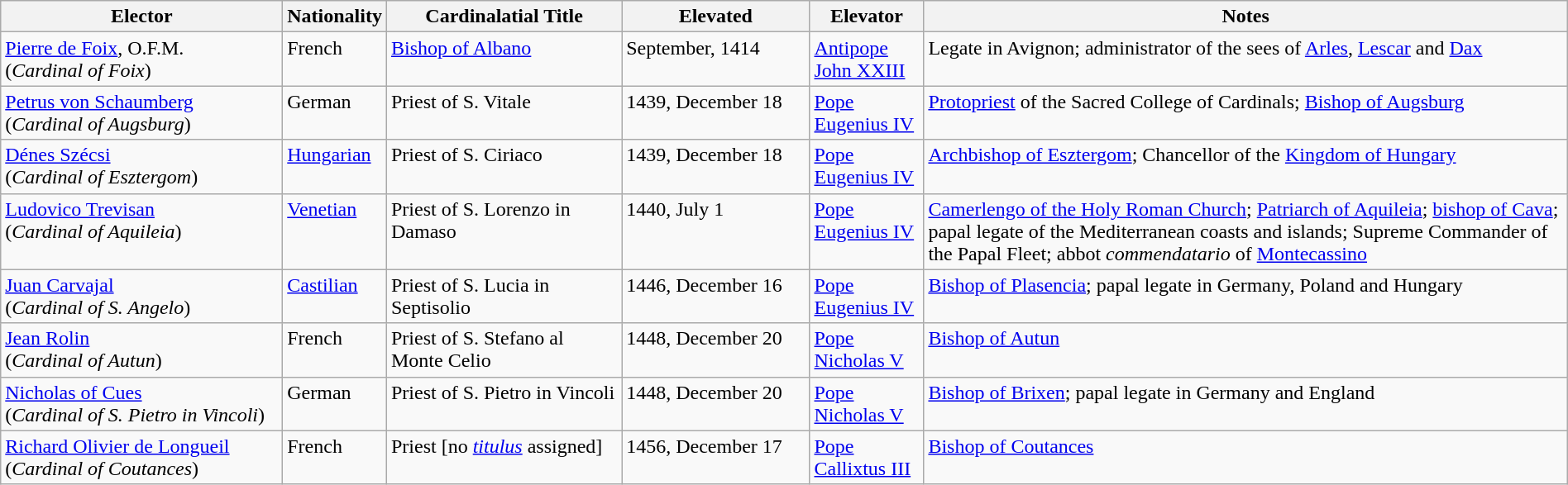<table class="wikitable sortable" style="width:100%">
<tr>
<th width="18%">Elector</th>
<th width="5%">Nationality</th>
<th width="15%">Cardinalatial Title</th>
<th width="12%">Elevated</th>
<th width="*">Elevator</th>
<th width="*">Notes</th>
</tr>
<tr valign="top">
<td><a href='#'>Pierre de Foix</a>, O.F.M.<br>(<em>Cardinal of Foix</em>)</td>
<td>French</td>
<td><a href='#'>Bishop of Albano</a></td>
<td>September, 1414</td>
<td><a href='#'>Antipope John XXIII</a></td>
<td>Legate in Avignon; administrator of the sees of <a href='#'>Arles</a>, <a href='#'>Lescar</a> and <a href='#'>Dax</a></td>
</tr>
<tr valign="top">
<td><a href='#'>Petrus von Schaumberg</a><br>(<em>Cardinal of Augsburg</em>)</td>
<td>German</td>
<td>Priest of S. Vitale</td>
<td>1439, December 18</td>
<td><a href='#'>Pope Eugenius IV</a></td>
<td><a href='#'>Protopriest</a> of the Sacred College of Cardinals; <a href='#'>Bishop of Augsburg</a></td>
</tr>
<tr valign="top">
<td><a href='#'>Dénes Szécsi</a><br>(<em>Cardinal of Esztergom</em>)</td>
<td><a href='#'>Hungarian</a></td>
<td>Priest of S. Ciriaco</td>
<td>1439, December 18</td>
<td><a href='#'>Pope Eugenius IV</a></td>
<td><a href='#'>Archbishop of Esztergom</a>; Chancellor of the <a href='#'>Kingdom of Hungary</a></td>
</tr>
<tr valign="top">
<td><a href='#'>Ludovico Trevisan</a><br>(<em>Cardinal of Aquileia</em>)</td>
<td><a href='#'>Venetian</a></td>
<td>Priest of S. Lorenzo in Damaso</td>
<td>1440, July 1</td>
<td><a href='#'>Pope Eugenius IV</a></td>
<td><a href='#'>Camerlengo of the Holy Roman Church</a>; <a href='#'>Patriarch of Aquileia</a>; <a href='#'>bishop of Cava</a>; papal legate of the Mediterranean coasts and islands; Supreme Commander of the Papal Fleet; abbot <em>commendatario</em> of <a href='#'>Montecassino</a></td>
</tr>
<tr valign="top">
<td><a href='#'>Juan Carvajal</a><br>(<em>Cardinal of S. Angelo</em>)</td>
<td><a href='#'>Castilian</a></td>
<td>Priest of S. Lucia in Septisolio</td>
<td>1446, December 16</td>
<td><a href='#'>Pope Eugenius IV</a></td>
<td><a href='#'>Bishop of Plasencia</a>; papal legate in Germany, Poland and Hungary</td>
</tr>
<tr valign="top">
<td><a href='#'>Jean Rolin</a><br>(<em>Cardinal of Autun</em>)</td>
<td>French</td>
<td>Priest of S. Stefano al Monte Celio</td>
<td>1448, December 20</td>
<td><a href='#'>Pope Nicholas V</a></td>
<td><a href='#'>Bishop of Autun</a></td>
</tr>
<tr valign="top">
<td><a href='#'>Nicholas of Cues</a><br>(<em>Cardinal of S. Pietro in Vincoli</em>)</td>
<td>German</td>
<td>Priest of S. Pietro in Vincoli</td>
<td>1448, December 20</td>
<td><a href='#'>Pope Nicholas V</a></td>
<td><a href='#'>Bishop of Brixen</a>; papal legate in Germany and England</td>
</tr>
<tr valign="top">
<td><a href='#'>Richard Olivier de Longueil</a><br>(<em>Cardinal of Coutances</em>)</td>
<td>French</td>
<td>Priest [no <em><a href='#'>titulus</a></em> assigned]</td>
<td>1456, December 17</td>
<td><a href='#'>Pope Callixtus III</a></td>
<td><a href='#'>Bishop of Coutances</a></td>
</tr>
</table>
